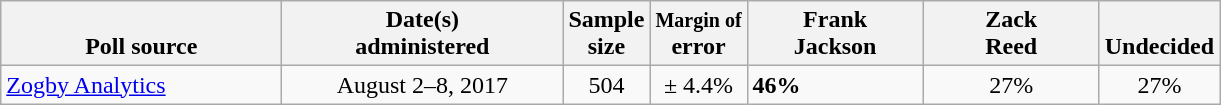<table class="wikitable">
<tr valign= bottom>
<th style="width:180px;">Poll source</th>
<th style="width:180px;">Date(s)<br>administered</th>
<th class=small>Sample<br>size</th>
<th class=small><small>Margin of</small><br>error</th>
<th style="width:110px;">Frank<br>Jackson</th>
<th style="width:110px;">Zack<br>Reed</th>
<th>Undecided</th>
</tr>
<tr>
<td><a href='#'>Zogby Analytics</a></td>
<td align=center>August 2–8, 2017</td>
<td align=center>504</td>
<td align=center>± 4.4%</td>
<td><strong>46%</strong></td>
<td align=center>27%</td>
<td align=center>27%</td>
</tr>
</table>
